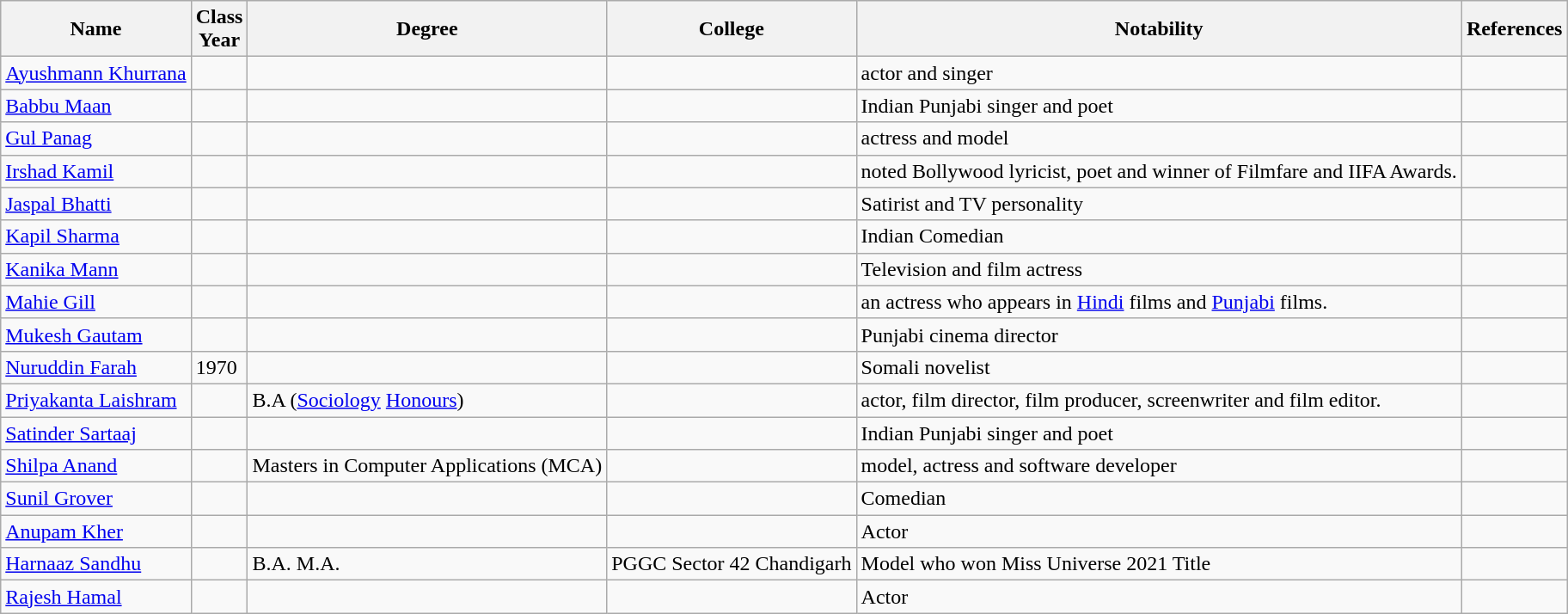<table class="wikitable">
<tr>
<th>Name</th>
<th>Class<br>Year</th>
<th>Degree</th>
<th>College</th>
<th>Notability</th>
<th>References</th>
</tr>
<tr>
<td><a href='#'>Ayushmann Khurrana</a></td>
<td></td>
<td></td>
<td></td>
<td>actor and singer</td>
<td></td>
</tr>
<tr>
<td><a href='#'>Babbu Maan</a></td>
<td></td>
<td></td>
<td></td>
<td>Indian Punjabi singer and poet</td>
<td></td>
</tr>
<tr>
<td><a href='#'>Gul Panag</a></td>
<td></td>
<td></td>
<td></td>
<td>actress and model</td>
<td></td>
</tr>
<tr>
<td><a href='#'>Irshad Kamil</a></td>
<td></td>
<td></td>
<td></td>
<td>noted Bollywood lyricist, poet and winner of Filmfare and IIFA Awards.</td>
<td></td>
</tr>
<tr>
<td><a href='#'>Jaspal Bhatti</a></td>
<td></td>
<td></td>
<td></td>
<td>Satirist and TV personality</td>
<td></td>
</tr>
<tr>
<td><a href='#'>Kapil Sharma</a></td>
<td></td>
<td></td>
<td></td>
<td>Indian Comedian</td>
<td></td>
</tr>
<tr>
<td><a href='#'>Kanika Mann</a></td>
<td></td>
<td></td>
<td></td>
<td>Television and film actress</td>
<td></td>
</tr>
<tr>
<td><a href='#'>Mahie Gill</a></td>
<td></td>
<td></td>
<td></td>
<td>an actress who appears in <a href='#'>Hindi</a> films and <a href='#'>Punjabi</a> films.</td>
<td></td>
</tr>
<tr>
<td><a href='#'>Mukesh Gautam</a></td>
<td></td>
<td></td>
<td></td>
<td>Punjabi cinema director</td>
<td></td>
</tr>
<tr>
<td><a href='#'>Nuruddin Farah</a></td>
<td>1970</td>
<td></td>
<td></td>
<td>Somali novelist</td>
<td></td>
</tr>
<tr>
<td><a href='#'>Priyakanta Laishram</a></td>
<td></td>
<td>B.A (<a href='#'>Sociology</a> <a href='#'>Honours</a>)</td>
<td></td>
<td>actor, film director, film producer, screenwriter and film editor.</td>
<td></td>
</tr>
<tr>
<td><a href='#'>Satinder Sartaaj</a></td>
<td></td>
<td></td>
<td></td>
<td>Indian Punjabi singer and poet</td>
<td></td>
</tr>
<tr>
<td><a href='#'>Shilpa Anand</a></td>
<td></td>
<td>Masters in Computer Applications (MCA)</td>
<td></td>
<td>model, actress and software developer</td>
<td></td>
</tr>
<tr>
<td><a href='#'>Sunil Grover</a></td>
<td></td>
<td></td>
<td></td>
<td>Comedian</td>
<td></td>
</tr>
<tr>
<td><a href='#'>Anupam Kher</a></td>
<td></td>
<td></td>
<td></td>
<td>Actor</td>
<td></td>
</tr>
<tr>
<td><a href='#'>Harnaaz Sandhu</a></td>
<td></td>
<td>B.A.  M.A.</td>
<td>PGGC Sector 42 Chandigarh</td>
<td>Model who won Miss Universe 2021 Title</td>
<td></td>
</tr>
<tr>
<td><a href='#'>Rajesh Hamal</a></td>
<td></td>
<td></td>
<td></td>
<td>Actor</td>
<td></td>
</tr>
</table>
